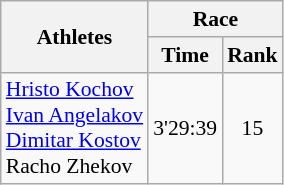<table class="wikitable" border="1" style="font-size:90%">
<tr>
<th rowspan=2>Athletes</th>
<th colspan=2>Race</th>
</tr>
<tr>
<th>Time</th>
<th>Rank</th>
</tr>
<tr>
<td><a href='#'>Hristo Kochov</a><br><a href='#'>Ivan Angelakov</a><br><a href='#'>Dimitar Kostov</a><br>Racho Zhekov</td>
<td align=center>3'29:39</td>
<td align=center>15</td>
</tr>
</table>
